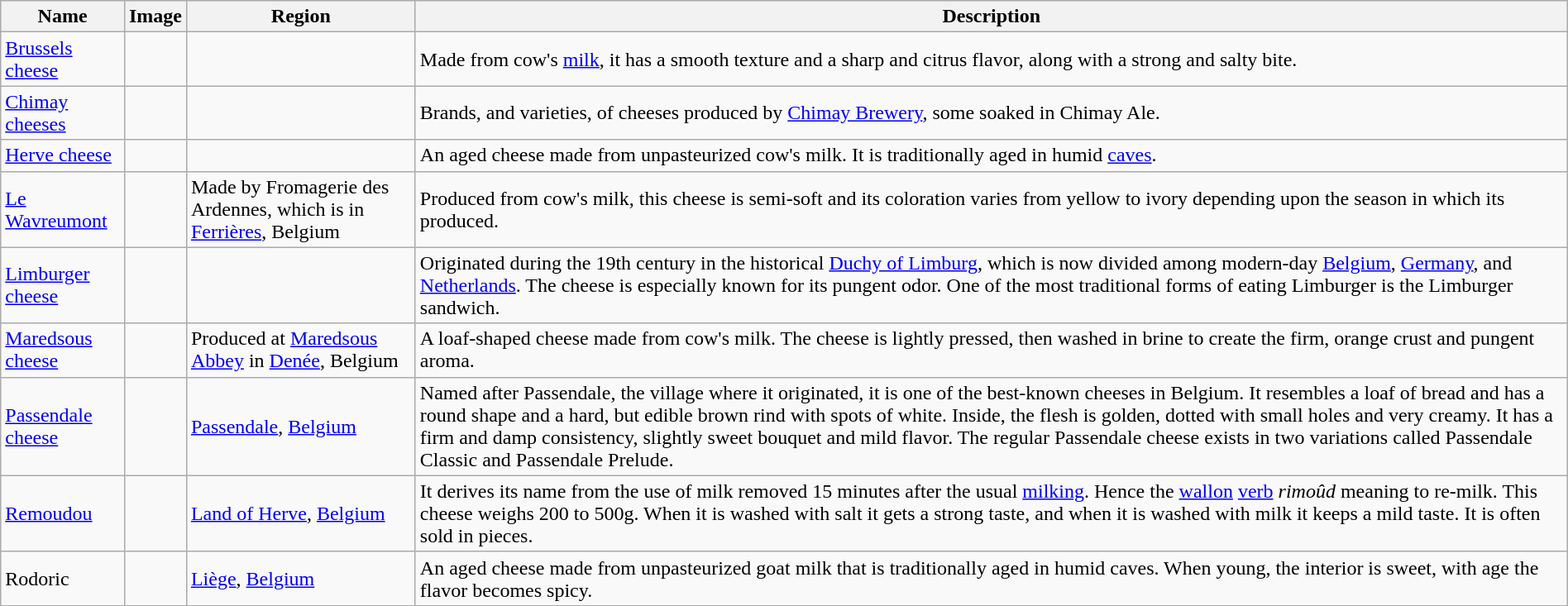<table class="wikitable sortable" style="width:100%">
<tr>
<th>Name</th>
<th class="unsortable">Image</th>
<th>Region</th>
<th>Description</th>
</tr>
<tr>
<td><a href='#'>Brussels cheese</a></td>
<td></td>
<td></td>
<td>Made from cow's <a href='#'>milk</a>, it has a smooth texture and a sharp and citrus flavor, along with a strong and salty bite.</td>
</tr>
<tr>
<td><a href='#'>Chimay cheeses</a></td>
<td></td>
<td></td>
<td>Brands, and varieties, of cheeses produced by <a href='#'>Chimay Brewery</a>, some soaked in Chimay Ale.</td>
</tr>
<tr>
<td><a href='#'>Herve cheese</a></td>
<td></td>
<td></td>
<td>An aged cheese made from unpasteurized cow's milk.  It is traditionally aged in humid <a href='#'>caves</a>.</td>
</tr>
<tr>
<td><a href='#'>Le Wavreumont</a></td>
<td></td>
<td>Made by Fromagerie des Ardennes, which is in <a href='#'>Ferrières</a>, Belgium</td>
<td>Produced from cow's milk, this cheese is semi-soft and its coloration varies from yellow to ivory depending upon the season in which its produced.</td>
</tr>
<tr>
<td><a href='#'>Limburger cheese</a></td>
<td></td>
<td></td>
<td>Originated during the 19th century in the historical <a href='#'>Duchy of Limburg</a>, which is now divided among modern-day <a href='#'>Belgium</a>, <a href='#'>Germany</a>, and <a href='#'>Netherlands</a>. The cheese is especially known for its pungent odor. One of the most traditional forms of eating Limburger is the Limburger sandwich.</td>
</tr>
<tr>
<td><a href='#'>Maredsous cheese</a></td>
<td></td>
<td>Produced at <a href='#'>Maredsous Abbey</a> in <a href='#'>Denée</a>, Belgium</td>
<td>A loaf-shaped cheese made from cow's milk.  The cheese is lightly pressed, then washed in brine to create the firm, orange crust and pungent aroma.</td>
</tr>
<tr>
<td><a href='#'>Passendale cheese</a></td>
<td></td>
<td><a href='#'>Passendale</a>, <a href='#'>Belgium</a></td>
<td>Named after Passendale, the village where it originated, it is one of the best-known cheeses in Belgium. It resembles a loaf of bread and has a round shape and a hard, but edible brown rind with spots of white. Inside, the flesh is golden, dotted with small holes and very creamy. It has a firm and damp consistency, slightly sweet bouquet and mild flavor. The regular Passendale cheese exists in two variations called Passendale Classic and Passendale Prelude.</td>
</tr>
<tr>
<td><a href='#'>Remoudou</a></td>
<td></td>
<td><a href='#'>Land of Herve</a>, <a href='#'>Belgium</a></td>
<td>It derives its name from the use of milk removed 15 minutes after the usual <a href='#'>milking</a>. Hence the <a href='#'>wallon</a> <a href='#'>verb</a> <em>rimoûd</em> meaning to re-milk. This cheese weighs 200 to 500g. When it is washed with salt it gets a strong taste, and when it is washed with milk it keeps a mild taste. It is often sold in pieces.</td>
</tr>
<tr>
<td>Rodoric</td>
<td></td>
<td><a href='#'>Liège</a>, <a href='#'>Belgium</a></td>
<td>An aged cheese made from unpasteurized goat milk that is traditionally aged in humid caves. When young, the interior is sweet, with age the flavor becomes spicy.</td>
</tr>
</table>
